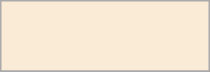<table border=1 align=right cellpadding=4 cellspacing=0 width=140 style="margin: 0.5em 0 1em 1em; background: #FAEBD7; border: 1px #aaaaaa solid; border-collapse: collapse; font-size: 95%;">
<tr>
<td align=center colspan="2"><br><table style="background:#FAEBD7;" border="0" cellpadding="2" cellspacing="0">
<tr>
<td></td>
</tr>
<tr>
</tr>
<tr align=center>
<td></td>
</tr>
<tr>
</tr>
<tr align=center>
<td></td>
</tr>
<tr align=center>
<td></td>
</tr>
<tr align=center>
<td></td>
</tr>
</table>
</td>
</tr>
<tr>
</tr>
</table>
